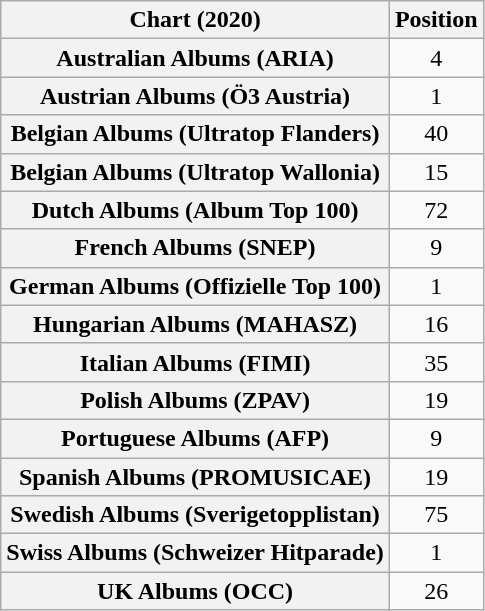<table class="wikitable sortable plainrowheaders" style="text-align:center">
<tr>
<th scope="col">Chart (2020)</th>
<th scope="col">Position</th>
</tr>
<tr>
<th scope="row">Australian Albums (ARIA)</th>
<td>4</td>
</tr>
<tr>
<th scope="row">Austrian Albums (Ö3 Austria)</th>
<td>1</td>
</tr>
<tr>
<th scope="row">Belgian Albums (Ultratop Flanders)</th>
<td>40</td>
</tr>
<tr>
<th scope="row">Belgian Albums (Ultratop Wallonia)</th>
<td>15</td>
</tr>
<tr>
<th scope="row">Dutch Albums (Album Top 100)</th>
<td>72</td>
</tr>
<tr>
<th scope="row">French Albums (SNEP)</th>
<td>9</td>
</tr>
<tr>
<th scope="row">German Albums (Offizielle Top 100)</th>
<td>1</td>
</tr>
<tr>
<th scope="row">Hungarian Albums (MAHASZ)</th>
<td>16</td>
</tr>
<tr>
<th scope="row">Italian Albums (FIMI)</th>
<td>35</td>
</tr>
<tr>
<th scope="row">Polish Albums (ZPAV)</th>
<td>19</td>
</tr>
<tr>
<th scope="row">Portuguese Albums (AFP)</th>
<td>9</td>
</tr>
<tr>
<th scope="row">Spanish Albums (PROMUSICAE)</th>
<td>19</td>
</tr>
<tr>
<th scope="row">Swedish Albums (Sverigetopplistan)</th>
<td>75</td>
</tr>
<tr>
<th scope="row">Swiss Albums (Schweizer Hitparade)</th>
<td>1</td>
</tr>
<tr>
<th scope="row">UK Albums (OCC)</th>
<td>26</td>
</tr>
</table>
